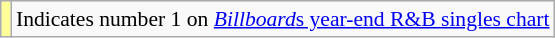<table class="wikitable" style="font-size:90%;">
<tr>
<td style="background-color:#FFFF99"></td>
<td>Indicates number 1 on <a href='#'><em>Billboard</em>s year-end R&B singles chart</a></td>
</tr>
</table>
